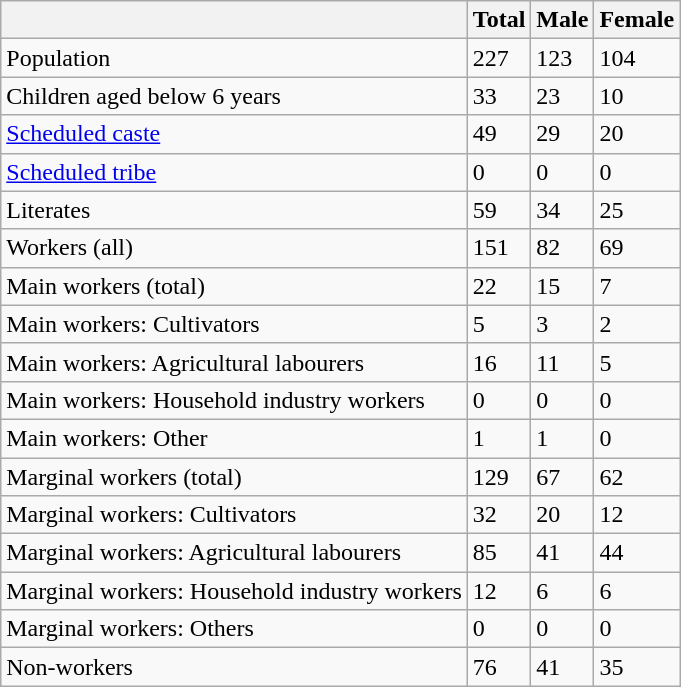<table class="wikitable sortable">
<tr>
<th></th>
<th>Total</th>
<th>Male</th>
<th>Female</th>
</tr>
<tr>
<td>Population</td>
<td>227</td>
<td>123</td>
<td>104</td>
</tr>
<tr>
<td>Children aged below 6 years</td>
<td>33</td>
<td>23</td>
<td>10</td>
</tr>
<tr>
<td><a href='#'>Scheduled caste</a></td>
<td>49</td>
<td>29</td>
<td>20</td>
</tr>
<tr>
<td><a href='#'>Scheduled tribe</a></td>
<td>0</td>
<td>0</td>
<td>0</td>
</tr>
<tr>
<td>Literates</td>
<td>59</td>
<td>34</td>
<td>25</td>
</tr>
<tr>
<td>Workers (all)</td>
<td>151</td>
<td>82</td>
<td>69</td>
</tr>
<tr>
<td>Main workers (total)</td>
<td>22</td>
<td>15</td>
<td>7</td>
</tr>
<tr>
<td>Main workers: Cultivators</td>
<td>5</td>
<td>3</td>
<td>2</td>
</tr>
<tr>
<td>Main workers: Agricultural labourers</td>
<td>16</td>
<td>11</td>
<td>5</td>
</tr>
<tr>
<td>Main workers: Household industry workers</td>
<td>0</td>
<td>0</td>
<td>0</td>
</tr>
<tr>
<td>Main workers: Other</td>
<td>1</td>
<td>1</td>
<td>0</td>
</tr>
<tr>
<td>Marginal workers (total)</td>
<td>129</td>
<td>67</td>
<td>62</td>
</tr>
<tr>
<td>Marginal workers: Cultivators</td>
<td>32</td>
<td>20</td>
<td>12</td>
</tr>
<tr>
<td>Marginal workers: Agricultural labourers</td>
<td>85</td>
<td>41</td>
<td>44</td>
</tr>
<tr>
<td>Marginal workers: Household industry workers</td>
<td>12</td>
<td>6</td>
<td>6</td>
</tr>
<tr>
<td>Marginal workers: Others</td>
<td>0</td>
<td>0</td>
<td>0</td>
</tr>
<tr>
<td>Non-workers</td>
<td>76</td>
<td>41</td>
<td>35</td>
</tr>
</table>
